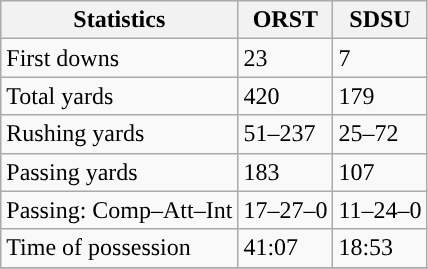<table class="wikitable" style="float: left;">
<tr>
<th>Statistics</th>
<th>ORST</th>
<th>SDSU</th>
</tr>
<tr>
<td>First downs</td>
<td>23</td>
<td>7</td>
</tr>
<tr>
<td>Total yards</td>
<td>420</td>
<td>179</td>
</tr>
<tr>
<td>Rushing yards</td>
<td>51–237</td>
<td>25–72</td>
</tr>
<tr>
<td>Passing yards</td>
<td>183</td>
<td>107</td>
</tr>
<tr>
<td>Passing: Comp–Att–Int</td>
<td>17–27–0</td>
<td>11–24–0</td>
</tr>
<tr>
<td>Time of possession</td>
<td>41:07</td>
<td>18:53</td>
</tr>
<tr>
</tr>
</table>
